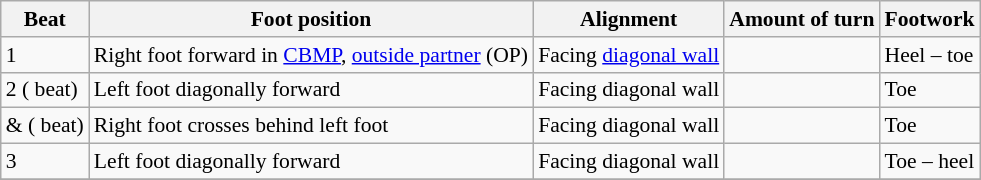<table class="wikitable" style="font-size:90%;">
<tr>
<th>Beat</th>
<th>Foot position</th>
<th>Alignment</th>
<th>Amount of turn</th>
<th>Footwork</th>
</tr>
<tr>
<td>1</td>
<td>Right foot forward in <a href='#'>CBMP</a>, <a href='#'>outside partner</a> (OP)</td>
<td>Facing <a href='#'>diagonal wall</a></td>
<td></td>
<td>Heel – toe</td>
</tr>
<tr>
<td>2 ( beat)</td>
<td>Left foot diagonally forward</td>
<td>Facing diagonal wall</td>
<td></td>
<td>Toe</td>
</tr>
<tr>
<td>& ( beat)</td>
<td>Right foot crosses behind left foot</td>
<td>Facing diagonal wall</td>
<td></td>
<td>Toe</td>
</tr>
<tr>
<td>3</td>
<td>Left foot diagonally forward</td>
<td>Facing diagonal wall</td>
<td></td>
<td>Toe – heel</td>
</tr>
<tr>
</tr>
</table>
